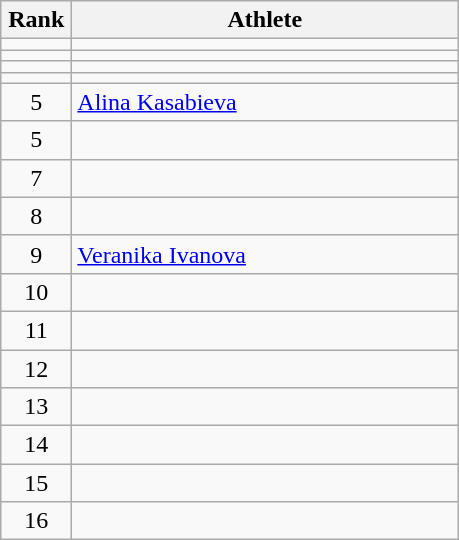<table class="wikitable" style="text-align: center;">
<tr>
<th width=40>Rank</th>
<th width=250>Athlete</th>
</tr>
<tr>
<td></td>
<td align="left"></td>
</tr>
<tr>
<td></td>
<td align="left"></td>
</tr>
<tr>
<td></td>
<td align="left"></td>
</tr>
<tr>
<td></td>
<td align="left"></td>
</tr>
<tr>
<td>5</td>
<td align="left"> <a href='#'>Alina Kasabieva</a> </td>
</tr>
<tr>
<td>5</td>
<td align="left"></td>
</tr>
<tr>
<td>7</td>
<td align="left"></td>
</tr>
<tr>
<td>8</td>
<td align="left"></td>
</tr>
<tr>
<td>9</td>
<td align="left"> <a href='#'>Veranika Ivanova</a> </td>
</tr>
<tr>
<td>10</td>
<td align="left"></td>
</tr>
<tr>
<td>11</td>
<td align="left"></td>
</tr>
<tr>
<td>12</td>
<td align="left"></td>
</tr>
<tr>
<td>13</td>
<td align="left"></td>
</tr>
<tr>
<td>14</td>
<td align="left"></td>
</tr>
<tr>
<td>15</td>
<td align="left"></td>
</tr>
<tr>
<td>16</td>
<td align="left"></td>
</tr>
</table>
